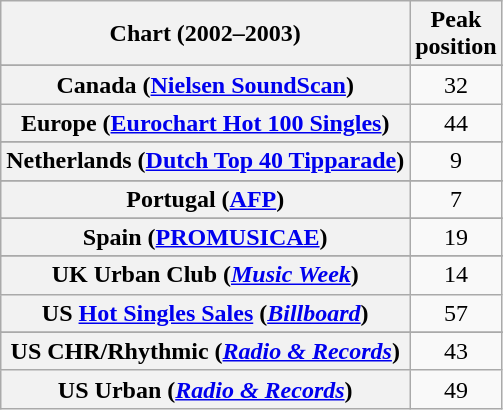<table class="wikitable sortable plainrowheaders" style="text-align:center;">
<tr>
<th>Chart (2002–2003)</th>
<th>Peak<br>position</th>
</tr>
<tr>
</tr>
<tr>
</tr>
<tr>
</tr>
<tr>
<th scope="row">Canada (<a href='#'>Nielsen SoundScan</a>)</th>
<td style="text-align:center">32</td>
</tr>
<tr>
<th scope="row">Europe (<a href='#'>Eurochart Hot 100 Singles</a>)</th>
<td>44</td>
</tr>
<tr>
</tr>
<tr>
</tr>
<tr>
</tr>
<tr>
<th scope="row">Netherlands (<a href='#'>Dutch Top 40 Tipparade</a>)</th>
<td>9</td>
</tr>
<tr>
</tr>
<tr>
</tr>
<tr>
<th scope="row">Portugal (<a href='#'>AFP</a>)</th>
<td>7</td>
</tr>
<tr>
</tr>
<tr>
<th scope="row">Spain (<a href='#'>PROMUSICAE</a>)</th>
<td>19</td>
</tr>
<tr>
</tr>
<tr>
</tr>
<tr>
</tr>
<tr>
<th scope="row">UK Urban Club (<em><a href='#'>Music Week</a></em>)</th>
<td>14</td>
</tr>
<tr>
<th scope="row">US <a href='#'>Hot Singles Sales</a> (<a href='#'><em>Billboard</em></a>)</th>
<td>57</td>
</tr>
<tr>
</tr>
<tr>
<th scope="row">US CHR/Rhythmic (<em><a href='#'>Radio & Records</a></em>)</th>
<td>43</td>
</tr>
<tr>
<th scope="row">US Urban (<em><a href='#'>Radio & Records</a></em>)</th>
<td>49</td>
</tr>
</table>
